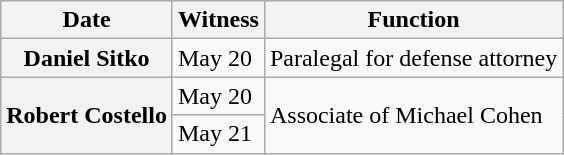<table class="wikitable plainrowheaders">
<tr>
<th scope="col">Date</th>
<th scope="col">Witness</th>
<th scope="col">Function</th>
</tr>
<tr>
<th scope="row">Daniel Sitko</th>
<td>May 20</td>
<td>Paralegal for defense attorney</td>
</tr>
<tr>
<th rowspan="2" scope="row">Robert Costello</th>
<td>May 20</td>
<td rowspan="2">Associate of Michael Cohen</td>
</tr>
<tr>
<td>May 21</td>
</tr>
</table>
